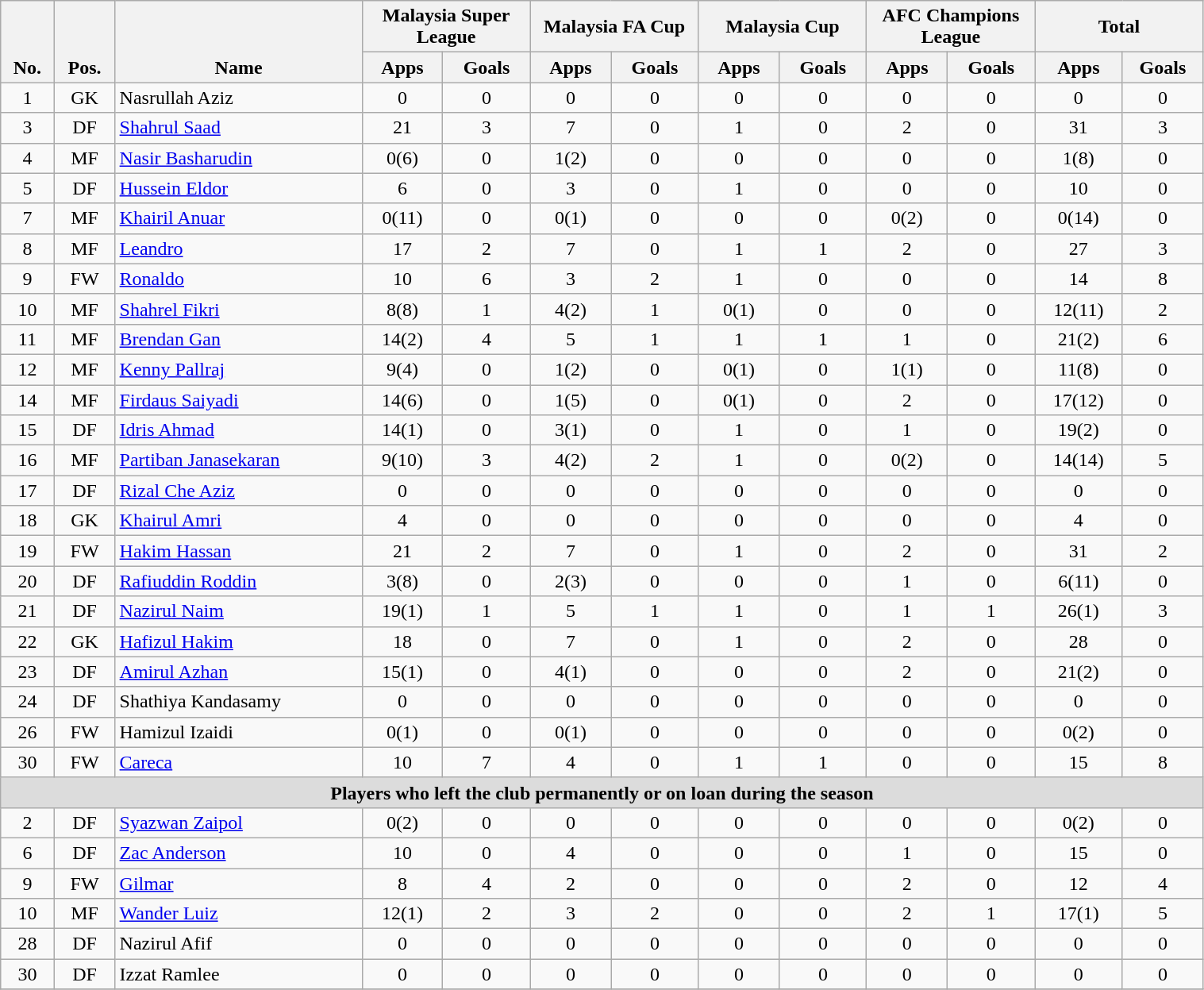<table class="wikitable" style="text-align:center;width:80%;">
<tr>
<th rowspan="2" style="vertical-align:bottom;">No.</th>
<th rowspan="2" style="vertical-align:bottom;">Pos.</th>
<th rowspan="2" style="vertical-align:bottom;">Name</th>
<th colspan="2" style="width:90px;">Malaysia Super League</th>
<th colspan="2" style="width:90px;">Malaysia FA Cup</th>
<th colspan="2" style="width:90px;">Malaysia Cup</th>
<th colspan="2" style="width:90px;">AFC Champions League</th>
<th colspan="2" style="width:90px;">Total</th>
</tr>
<tr>
<th>Apps</th>
<th>Goals</th>
<th>Apps</th>
<th>Goals</th>
<th>Apps</th>
<th>Goals</th>
<th>Apps</th>
<th>Goals</th>
<th>Apps</th>
<th>Goals</th>
</tr>
<tr>
<td>1</td>
<td>GK</td>
<td align="left"> Nasrullah Aziz</td>
<td>0</td>
<td>0</td>
<td>0</td>
<td>0</td>
<td>0</td>
<td>0</td>
<td>0</td>
<td>0</td>
<td>0</td>
<td>0</td>
</tr>
<tr>
<td>3</td>
<td>DF</td>
<td align="left"> <a href='#'>Shahrul Saad</a></td>
<td>21</td>
<td>3</td>
<td>7</td>
<td>0</td>
<td>1</td>
<td>0</td>
<td>2</td>
<td>0</td>
<td>31</td>
<td>3</td>
</tr>
<tr>
<td>4</td>
<td>MF</td>
<td align="left"> <a href='#'>Nasir Basharudin</a></td>
<td>0(6)</td>
<td>0</td>
<td>1(2)</td>
<td>0</td>
<td>0</td>
<td>0</td>
<td>0</td>
<td>0</td>
<td>1(8)</td>
<td>0</td>
</tr>
<tr>
<td>5</td>
<td>DF</td>
<td align="left"> <a href='#'>Hussein Eldor</a></td>
<td>6</td>
<td>0</td>
<td>3</td>
<td>0</td>
<td>1</td>
<td>0</td>
<td>0</td>
<td>0</td>
<td>10</td>
<td>0</td>
</tr>
<tr>
<td>7</td>
<td>MF</td>
<td align="left"> <a href='#'>Khairil Anuar</a></td>
<td>0(11)</td>
<td>0</td>
<td>0(1)</td>
<td>0</td>
<td>0</td>
<td>0</td>
<td>0(2)</td>
<td>0</td>
<td>0(14)</td>
<td>0</td>
</tr>
<tr>
<td>8</td>
<td>MF</td>
<td align="left"> <a href='#'>Leandro</a></td>
<td>17</td>
<td>2</td>
<td>7</td>
<td>0</td>
<td>1</td>
<td>1</td>
<td>2</td>
<td>0</td>
<td>27</td>
<td>3</td>
</tr>
<tr>
<td>9</td>
<td>FW</td>
<td align="left"> <a href='#'>Ronaldo</a></td>
<td>10</td>
<td>6</td>
<td>3</td>
<td>2</td>
<td>1</td>
<td>0</td>
<td>0</td>
<td>0</td>
<td>14</td>
<td>8</td>
</tr>
<tr>
<td>10</td>
<td>MF</td>
<td align="left"> <a href='#'>Shahrel Fikri</a></td>
<td>8(8)</td>
<td>1</td>
<td>4(2)</td>
<td>1</td>
<td>0(1)</td>
<td>0</td>
<td>0</td>
<td>0</td>
<td>12(11)</td>
<td>2</td>
</tr>
<tr>
<td>11</td>
<td>MF</td>
<td align="left"> <a href='#'>Brendan Gan</a></td>
<td>14(2)</td>
<td>4</td>
<td>5</td>
<td>1</td>
<td>1</td>
<td>1</td>
<td>1</td>
<td>0</td>
<td>21(2)</td>
<td>6</td>
</tr>
<tr>
<td>12</td>
<td>MF</td>
<td align="left"> <a href='#'>Kenny Pallraj</a></td>
<td>9(4)</td>
<td>0</td>
<td>1(2)</td>
<td>0</td>
<td>0(1)</td>
<td>0</td>
<td>1(1)</td>
<td>0</td>
<td>11(8)</td>
<td>0</td>
</tr>
<tr>
<td>14</td>
<td>MF</td>
<td align="left"> <a href='#'>Firdaus Saiyadi</a></td>
<td>14(6)</td>
<td>0</td>
<td>1(5)</td>
<td>0</td>
<td>0(1)</td>
<td>0</td>
<td>2</td>
<td>0</td>
<td>17(12)</td>
<td>0</td>
</tr>
<tr>
<td>15</td>
<td>DF</td>
<td align="left"> <a href='#'>Idris Ahmad</a></td>
<td>14(1)</td>
<td>0</td>
<td>3(1)</td>
<td>0</td>
<td>1</td>
<td>0</td>
<td>1</td>
<td>0</td>
<td>19(2)</td>
<td>0</td>
</tr>
<tr>
<td>16</td>
<td>MF</td>
<td align="left"> <a href='#'>Partiban Janasekaran</a></td>
<td>9(10)</td>
<td>3</td>
<td>4(2)</td>
<td>2</td>
<td>1</td>
<td>0</td>
<td>0(2)</td>
<td>0</td>
<td>14(14)</td>
<td>5</td>
</tr>
<tr>
<td>17</td>
<td>DF</td>
<td align="left"> <a href='#'>Rizal Che Aziz</a></td>
<td>0</td>
<td>0</td>
<td>0</td>
<td>0</td>
<td>0</td>
<td>0</td>
<td>0</td>
<td>0</td>
<td>0</td>
<td>0</td>
</tr>
<tr>
<td>18</td>
<td>GK</td>
<td align="left"> <a href='#'>Khairul Amri</a></td>
<td>4</td>
<td>0</td>
<td>0</td>
<td>0</td>
<td>0</td>
<td>0</td>
<td>0</td>
<td>0</td>
<td>4</td>
<td>0</td>
</tr>
<tr>
<td>19</td>
<td>FW</td>
<td align="left"> <a href='#'>Hakim Hassan</a></td>
<td>21</td>
<td>2</td>
<td>7</td>
<td>0</td>
<td>1</td>
<td>0</td>
<td>2</td>
<td>0</td>
<td>31</td>
<td>2</td>
</tr>
<tr>
<td>20</td>
<td>DF</td>
<td align="left"> <a href='#'>Rafiuddin Roddin</a></td>
<td>3(8)</td>
<td>0</td>
<td>2(3)</td>
<td>0</td>
<td>0</td>
<td>0</td>
<td>1</td>
<td>0</td>
<td>6(11)</td>
<td>0</td>
</tr>
<tr>
<td>21</td>
<td>DF</td>
<td align="left"> <a href='#'>Nazirul Naim</a></td>
<td>19(1)</td>
<td>1</td>
<td>5</td>
<td>1</td>
<td>1</td>
<td>0</td>
<td>1</td>
<td>1</td>
<td>26(1)</td>
<td>3</td>
</tr>
<tr>
<td>22</td>
<td>GK</td>
<td align="left"> <a href='#'>Hafizul Hakim</a></td>
<td>18</td>
<td>0</td>
<td>7</td>
<td>0</td>
<td>1</td>
<td>0</td>
<td>2</td>
<td>0</td>
<td>28</td>
<td>0</td>
</tr>
<tr>
<td>23</td>
<td>DF</td>
<td align="left"> <a href='#'>Amirul Azhan</a></td>
<td>15(1)</td>
<td>0</td>
<td>4(1)</td>
<td>0</td>
<td>0</td>
<td>0</td>
<td>2</td>
<td>0</td>
<td>21(2)</td>
<td>0</td>
</tr>
<tr>
<td>24</td>
<td>DF</td>
<td align="left"> Shathiya Kandasamy</td>
<td>0</td>
<td>0</td>
<td>0</td>
<td>0</td>
<td>0</td>
<td>0</td>
<td>0</td>
<td>0</td>
<td>0</td>
<td>0</td>
</tr>
<tr>
<td>26</td>
<td>FW</td>
<td align="left"> Hamizul Izaidi</td>
<td>0(1)</td>
<td>0</td>
<td>0(1)</td>
<td>0</td>
<td>0</td>
<td>0</td>
<td>0</td>
<td>0</td>
<td>0(2)</td>
<td>0</td>
</tr>
<tr>
<td>30</td>
<td>FW</td>
<td align="left"> <a href='#'>Careca</a></td>
<td>10</td>
<td>7</td>
<td>4</td>
<td>0</td>
<td>1</td>
<td>1</td>
<td>0</td>
<td>0</td>
<td>15</td>
<td>8</td>
</tr>
<tr>
<th colspan=14 style=background:#dcdcdc; text-align:center>Players who left the club permanently or on loan during the season</th>
</tr>
<tr>
<td>2</td>
<td>DF</td>
<td align="left"> <a href='#'>Syazwan Zaipol</a></td>
<td>0(2)</td>
<td>0</td>
<td>0</td>
<td>0</td>
<td>0</td>
<td>0</td>
<td>0</td>
<td>0</td>
<td>0(2)</td>
<td>0</td>
</tr>
<tr>
<td>6</td>
<td>DF</td>
<td align="left"> <a href='#'>Zac Anderson</a></td>
<td>10</td>
<td>0</td>
<td>4</td>
<td>0</td>
<td>0</td>
<td>0</td>
<td>1</td>
<td>0</td>
<td>15</td>
<td>0</td>
</tr>
<tr>
<td>9</td>
<td>FW</td>
<td align="left"> <a href='#'>Gilmar</a></td>
<td>8</td>
<td>4</td>
<td>2</td>
<td>0</td>
<td>0</td>
<td>0</td>
<td>2</td>
<td>0</td>
<td>12</td>
<td>4</td>
</tr>
<tr>
<td>10</td>
<td>MF</td>
<td align="left"> <a href='#'>Wander Luiz</a></td>
<td>12(1)</td>
<td>2</td>
<td>3</td>
<td>2</td>
<td>0</td>
<td>0</td>
<td>2</td>
<td>1</td>
<td>17(1)</td>
<td>5</td>
</tr>
<tr>
<td>28</td>
<td>DF</td>
<td align="left"> Nazirul Afif</td>
<td>0</td>
<td>0</td>
<td>0</td>
<td>0</td>
<td>0</td>
<td>0</td>
<td>0</td>
<td>0</td>
<td>0</td>
<td>0</td>
</tr>
<tr>
<td>30</td>
<td>DF</td>
<td align="left"> Izzat Ramlee</td>
<td>0</td>
<td>0</td>
<td>0</td>
<td>0</td>
<td>0</td>
<td>0</td>
<td>0</td>
<td>0</td>
<td>0</td>
<td>0</td>
</tr>
<tr>
</tr>
</table>
